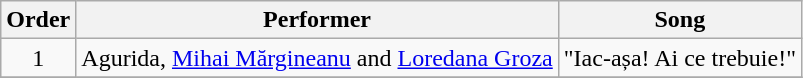<table class="wikitable" style="text-align:center">
<tr>
<th>Order</th>
<th>Performer</th>
<th>Song</th>
</tr>
<tr>
<td>1</td>
<td>Agurida, <a href='#'>Mihai Mărgineanu</a> and <a href='#'>Loredana Groza</a></td>
<td>"Iac-așa! Ai ce trebuie!"</td>
</tr>
<tr>
</tr>
</table>
